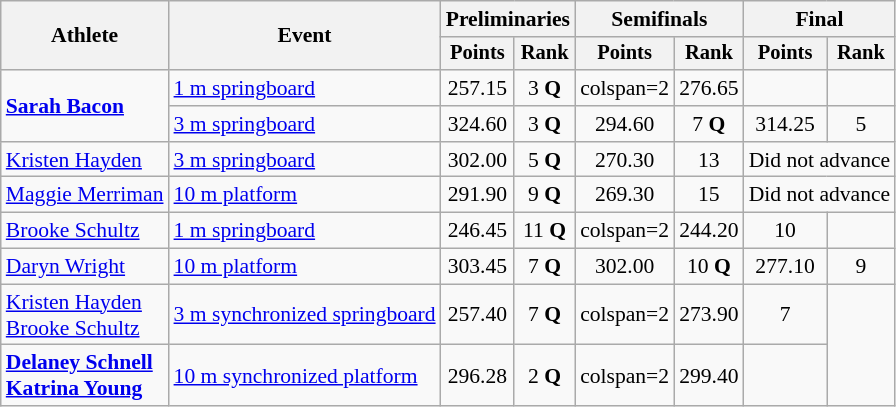<table class="wikitable" style="font-size:90%">
<tr>
<th rowspan="2">Athlete</th>
<th rowspan="2">Event</th>
<th colspan="2">Preliminaries</th>
<th colspan="2">Semifinals</th>
<th colspan="2">Final</th>
</tr>
<tr style="font-size:95%">
<th>Points</th>
<th>Rank</th>
<th>Points</th>
<th>Rank</th>
<th>Points</th>
<th>Rank</th>
</tr>
<tr align="center">
<td rowspan="2" align="left"><strong><a href='#'>Sarah Bacon</a></strong></td>
<td align="left"><a href='#'>1 m springboard</a></td>
<td>257.15</td>
<td>3 <strong>Q</strong></td>
<td>colspan=2 </td>
<td>276.65</td>
<td></td>
</tr>
<tr align="center">
<td align="left"><a href='#'>3 m springboard</a></td>
<td>324.60</td>
<td>3 <strong>Q</strong></td>
<td>294.60</td>
<td>7 <strong>Q</strong></td>
<td>314.25</td>
<td>5</td>
</tr>
<tr align="center">
<td align="left"><a href='#'>Kristen Hayden</a></td>
<td align="left"><a href='#'>3 m springboard</a></td>
<td>302.00</td>
<td>5 <strong>Q</strong></td>
<td>270.30</td>
<td>13</td>
<td colspan="2">Did not advance</td>
</tr>
<tr align="center">
<td align="left"><a href='#'>Maggie Merriman</a></td>
<td align="left"><a href='#'>10 m platform</a></td>
<td>291.90</td>
<td>9 <strong>Q</strong></td>
<td>269.30</td>
<td>15</td>
<td colspan="2">Did not advance</td>
</tr>
<tr align="center">
<td align="left"><a href='#'>Brooke Schultz</a></td>
<td align="left"><a href='#'>1 m springboard</a></td>
<td>246.45</td>
<td>11 <strong>Q</strong></td>
<td>colspan=2 </td>
<td>244.20</td>
<td>10</td>
</tr>
<tr align="center">
<td align="left"><a href='#'>Daryn Wright</a></td>
<td align="left"><a href='#'>10 m platform</a></td>
<td>303.45</td>
<td>7 <strong>Q</strong></td>
<td>302.00</td>
<td>10 <strong>Q</strong></td>
<td>277.10</td>
<td>9</td>
</tr>
<tr align="center">
<td align="left"><a href='#'>Kristen Hayden</a><br><a href='#'>Brooke Schultz</a></td>
<td align="left"><a href='#'>3 m synchronized springboard</a></td>
<td>257.40</td>
<td>7 <strong>Q</strong></td>
<td>colspan=2 </td>
<td>273.90</td>
<td>7</td>
</tr>
<tr align="center">
<td align="left"><strong><a href='#'>Delaney Schnell</a><br><a href='#'>Katrina Young</a></strong></td>
<td align="left"><a href='#'>10 m synchronized platform</a></td>
<td>296.28</td>
<td>2 <strong>Q</strong></td>
<td>colspan=2 </td>
<td>299.40</td>
<td></td>
</tr>
</table>
